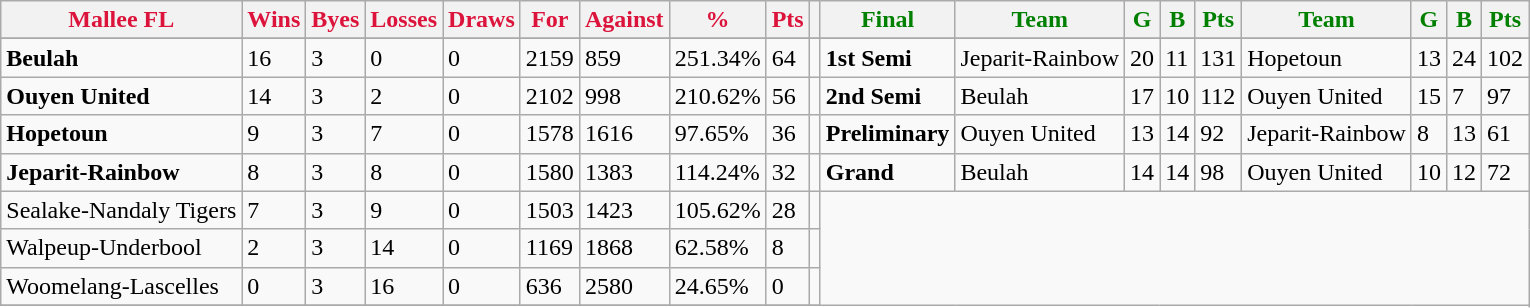<table class="wikitable">
<tr>
<th style="color:crimson">Mallee FL</th>
<th style="color:crimson">Wins</th>
<th style="color:crimson">Byes</th>
<th style="color:crimson">Losses</th>
<th style="color:crimson">Draws</th>
<th style="color:crimson">For</th>
<th style="color:crimson">Against</th>
<th style="color:crimson">%</th>
<th style="color:crimson">Pts</th>
<th></th>
<th style="color:green">Final</th>
<th style="color:green">Team</th>
<th style="color:green">G</th>
<th style="color:green">B</th>
<th style="color:green">Pts</th>
<th style="color:green">Team</th>
<th style="color:green">G</th>
<th style="color:green">B</th>
<th style="color:green">Pts</th>
</tr>
<tr>
</tr>
<tr>
</tr>
<tr>
<td><strong>	Beulah	</strong></td>
<td>16</td>
<td>3</td>
<td>0</td>
<td>0</td>
<td>2159</td>
<td>859</td>
<td>251.34%</td>
<td>64</td>
<td></td>
<td><strong>1st Semi</strong></td>
<td>Jeparit-Rainbow</td>
<td>20</td>
<td>11</td>
<td>131</td>
<td>Hopetoun</td>
<td>13</td>
<td>24</td>
<td>102</td>
</tr>
<tr>
<td><strong>	Ouyen United	</strong></td>
<td>14</td>
<td>3</td>
<td>2</td>
<td>0</td>
<td>2102</td>
<td>998</td>
<td>210.62%</td>
<td>56</td>
<td></td>
<td><strong>2nd Semi</strong></td>
<td>Beulah</td>
<td>17</td>
<td>10</td>
<td>112</td>
<td>Ouyen United</td>
<td>15</td>
<td>7</td>
<td>97</td>
</tr>
<tr>
<td><strong>	Hopetoun	</strong></td>
<td>9</td>
<td>3</td>
<td>7</td>
<td>0</td>
<td>1578</td>
<td>1616</td>
<td>97.65%</td>
<td>36</td>
<td></td>
<td><strong>Preliminary</strong></td>
<td>Ouyen United</td>
<td>13</td>
<td>14</td>
<td>92</td>
<td>Jeparit-Rainbow</td>
<td>8</td>
<td>13</td>
<td>61</td>
</tr>
<tr>
<td><strong>	Jeparit-Rainbow	</strong></td>
<td>8</td>
<td>3</td>
<td>8</td>
<td>0</td>
<td>1580</td>
<td>1383</td>
<td>114.24%</td>
<td>32</td>
<td></td>
<td><strong>Grand</strong></td>
<td>Beulah</td>
<td>14</td>
<td>14</td>
<td>98</td>
<td>Ouyen United</td>
<td>10</td>
<td>12</td>
<td>72</td>
</tr>
<tr>
<td>Sealake-Nandaly Tigers</td>
<td>7</td>
<td>3</td>
<td>9</td>
<td>0</td>
<td>1503</td>
<td>1423</td>
<td>105.62%</td>
<td>28</td>
<td></td>
</tr>
<tr>
<td>Walpeup-Underbool</td>
<td>2</td>
<td>3</td>
<td>14</td>
<td>0</td>
<td>1169</td>
<td>1868</td>
<td>62.58%</td>
<td>8</td>
<td></td>
</tr>
<tr>
<td>Woomelang-Lascelles</td>
<td>0</td>
<td>3</td>
<td>16</td>
<td>0</td>
<td>636</td>
<td>2580</td>
<td>24.65%</td>
<td>0</td>
<td></td>
</tr>
<tr>
</tr>
</table>
